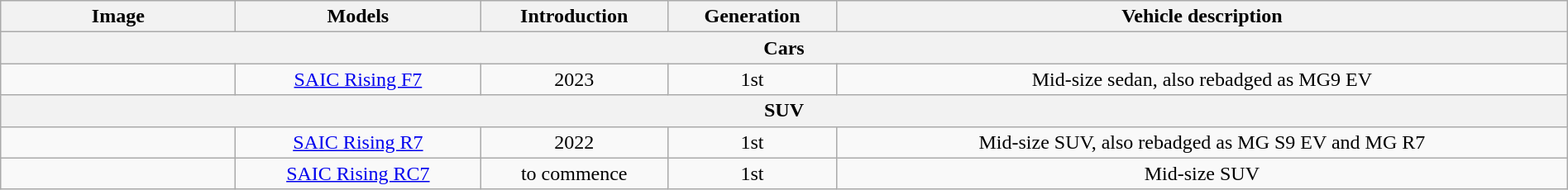<table class="wikitable sortable" style="text-align: center; width: 100%">
<tr>
<th class="unsortable" width="15%">Image</th>
<th>Models</th>
<th>Introduction</th>
<th class="unsortable">Generation</th>
<th>Vehicle description</th>
</tr>
<tr>
<th colspan="5">Cars</th>
</tr>
<tr>
<td></td>
<td><a href='#'>SAIC Rising F7</a></td>
<td>2023</td>
<td>1st</td>
<td>Mid-size sedan, also rebadged as MG9 EV</td>
</tr>
<tr>
<th colspan="5">SUV</th>
</tr>
<tr>
<td></td>
<td><a href='#'>SAIC Rising R7</a></td>
<td>2022</td>
<td>1st</td>
<td>Mid-size SUV, also rebadged as MG S9 EV and MG R7</td>
</tr>
<tr>
<td></td>
<td><a href='#'>SAIC Rising RC7</a></td>
<td>to commence</td>
<td>1st</td>
<td>Mid-size SUV</td>
</tr>
</table>
